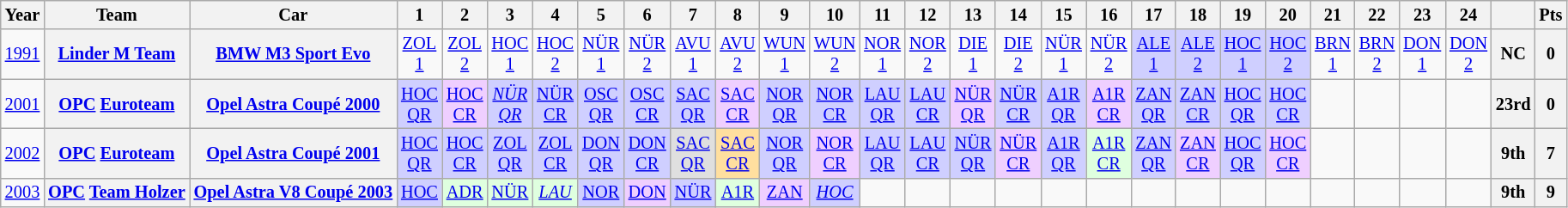<table class="wikitable" border="1" style="text-align:center; font-size:85%;">
<tr>
<th>Year</th>
<th>Team</th>
<th>Car</th>
<th>1</th>
<th>2</th>
<th>3</th>
<th>4</th>
<th>5</th>
<th>6</th>
<th>7</th>
<th>8</th>
<th>9</th>
<th>10</th>
<th>11</th>
<th>12</th>
<th>13</th>
<th>14</th>
<th>15</th>
<th>16</th>
<th>17</th>
<th>18</th>
<th>19</th>
<th>20</th>
<th>21</th>
<th>22</th>
<th>23</th>
<th>24</th>
<th></th>
<th>Pts</th>
</tr>
<tr>
<td><a href='#'>1991</a></td>
<th nowrap><a href='#'>Linder M Team</a></th>
<th nowrap><a href='#'>BMW M3 Sport Evo</a></th>
<td><a href='#'>ZOL<br>1</a></td>
<td><a href='#'>ZOL<br>2</a></td>
<td><a href='#'>HOC<br>1</a></td>
<td><a href='#'>HOC<br>2</a></td>
<td><a href='#'>NÜR<br>1</a></td>
<td><a href='#'>NÜR<br>2</a></td>
<td><a href='#'>AVU<br>1</a></td>
<td><a href='#'>AVU<br>2</a></td>
<td><a href='#'>WUN<br>1</a></td>
<td><a href='#'>WUN<br>2</a></td>
<td><a href='#'>NOR<br>1</a></td>
<td><a href='#'>NOR<br>2</a></td>
<td><a href='#'>DIE<br>1</a></td>
<td><a href='#'>DIE<br>2</a></td>
<td><a href='#'>NÜR<br>1</a></td>
<td><a href='#'>NÜR<br>2</a></td>
<td style="background:#CFCFFF;"><a href='#'>ALE<br>1</a><br></td>
<td style="background:#CFCFFF;"><a href='#'>ALE<br>2</a><br></td>
<td style="background:#CFCFFF;"><a href='#'>HOC<br>1</a><br></td>
<td style="background:#CFCFFF;"><a href='#'>HOC<br>2</a><br></td>
<td><a href='#'>BRN<br>1</a></td>
<td><a href='#'>BRN<br>2</a></td>
<td><a href='#'>DON<br>1</a></td>
<td><a href='#'>DON<br>2</a></td>
<th>NC</th>
<th>0</th>
</tr>
<tr>
<td><a href='#'>2001</a></td>
<th nowrap><a href='#'>OPC</a> <a href='#'>Euroteam</a></th>
<th nowrap><a href='#'>Opel Astra Coupé 2000</a></th>
<td style="background:#CFCFFF;"><a href='#'>HOC<br>QR</a><br></td>
<td style="background:#EFCFFF;"><a href='#'>HOC<br>CR</a><br></td>
<td style="background:#CFCFFF;"><em><a href='#'>NÜR<br>QR</a></em><br></td>
<td style="background:#CFCFFF;"><a href='#'>NÜR<br>CR</a><br></td>
<td style="background:#CFCFFF;"><a href='#'>OSC<br>QR</a><br></td>
<td style="background:#CFCFFF;"><a href='#'>OSC<br>CR</a><br></td>
<td style="background:#CFCFFF;"><a href='#'>SAC<br>QR</a><br></td>
<td style="background:#EFCFFF;"><a href='#'>SAC<br>CR</a><br></td>
<td style="background:#CFCFFF;"><a href='#'>NOR<br>QR</a><br></td>
<td style="background:#CFCFFF;"><a href='#'>NOR<br>CR</a><br></td>
<td style="background:#CFCFFF;"><a href='#'>LAU<br>QR</a><br></td>
<td style="background:#CFCFFF;"><a href='#'>LAU<br>CR</a><br></td>
<td style="background:#EFCFFF;"><a href='#'>NÜR<br>QR</a><br></td>
<td style="background:#CFCFFF;"><a href='#'>NÜR<br>CR</a><br></td>
<td style="background:#CFCFFF;"><a href='#'>A1R<br>QR</a><br></td>
<td style="background:#EFCFFF;"><a href='#'>A1R<br>CR</a><br></td>
<td style="background:#CFCFFF;"><a href='#'>ZAN<br>QR</a><br></td>
<td style="background:#CFCFFF;"><a href='#'>ZAN<br>CR</a><br></td>
<td style="background:#CFCFFF;"><a href='#'>HOC<br>QR</a><br></td>
<td style="background:#CFCFFF;"><a href='#'>HOC<br>CR</a><br></td>
<td></td>
<td></td>
<td></td>
<td></td>
<th>23rd</th>
<th>0</th>
</tr>
<tr>
<td><a href='#'>2002</a></td>
<th nowrap><a href='#'>OPC</a> <a href='#'>Euroteam</a></th>
<th nowrap><a href='#'>Opel Astra Coupé 2001</a></th>
<td style="background:#CFCFFF;"><a href='#'>HOC<br>QR</a><br></td>
<td style="background:#CFCFFF;"><a href='#'>HOC<br>CR</a><br></td>
<td style="background:#CFCFFF;"><a href='#'>ZOL<br>QR</a><br></td>
<td style="background:#CFCFFF;"><a href='#'>ZOL<br>CR</a><br></td>
<td style="background:#CFCFFF;"><a href='#'>DON<br>QR</a><br></td>
<td style="background:#CFCFFF;"><a href='#'>DON<br>CR</a><br></td>
<td style="background:#DFDFDF;"><a href='#'>SAC<br>QR</a><br></td>
<td style="background:#FFDF9F;"><a href='#'>SAC<br>CR</a><br></td>
<td style="background:#CFCFFF;"><a href='#'>NOR<br>QR</a><br></td>
<td style="background:#EFCFFF;"><a href='#'>NOR<br>CR</a><br></td>
<td style="background:#CFCFFF;"><a href='#'>LAU<br>QR</a><br></td>
<td style="background:#CFCFFF;"><a href='#'>LAU<br>CR</a><br></td>
<td style="background:#CFCFFF;"><a href='#'>NÜR<br>QR</a><br></td>
<td style="background:#EFCFFF;"><a href='#'>NÜR<br>CR</a><br></td>
<td style="background:#CFCFFF;"><a href='#'>A1R<br>QR</a><br></td>
<td style="background:#DFFFDF;"><a href='#'>A1R<br>CR</a><br></td>
<td style="background:#CFCFFF;"><a href='#'>ZAN<br>QR</a><br></td>
<td style="background:#EFCFFF;"><a href='#'>ZAN<br>CR</a><br></td>
<td style="background:#CFCFFF;"><a href='#'>HOC<br>QR</a><br></td>
<td style="background:#EFCFFF;"><a href='#'>HOC<br>CR</a><br></td>
<td></td>
<td></td>
<td></td>
<td></td>
<th>9th</th>
<th>7</th>
</tr>
<tr>
<td><a href='#'>2003</a></td>
<th nowrap><a href='#'>OPC</a> <a href='#'>Team Holzer</a></th>
<th nowrap><a href='#'>Opel Astra V8 Coupé 2003</a></th>
<td style="background:#CFCFFF;"><a href='#'>HOC</a><br></td>
<td style="background:#DFFFDF;"><a href='#'>ADR</a><br></td>
<td style="background:#DFFFDF;"><a href='#'>NÜR</a><br></td>
<td style="background:#DFFFDF;"><em><a href='#'>LAU</a></em><br></td>
<td style="background:#CFCFFF;"><a href='#'>NOR</a><br></td>
<td style="background:#EFCFFF;"><a href='#'>DON</a><br></td>
<td style="background:#CFCFFF;"><a href='#'>NÜR</a><br></td>
<td style="background:#DFFFDF;"><a href='#'>A1R</a><br></td>
<td style="background:#EFCFFF;"><a href='#'>ZAN</a><br></td>
<td style="background:#CFCFFF;"><em><a href='#'>HOC</a></em><br></td>
<td></td>
<td></td>
<td></td>
<td></td>
<td></td>
<td></td>
<td></td>
<td></td>
<td></td>
<td></td>
<td></td>
<td></td>
<td></td>
<td></td>
<th>9th</th>
<th>9</th>
</tr>
</table>
